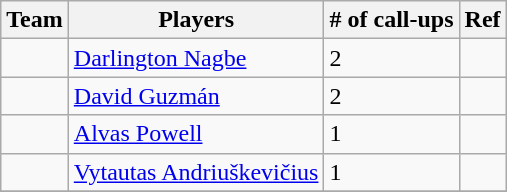<table class="wikitable sortable" style="text-align: left;">
<tr>
<th>Team</th>
<th>Players</th>
<th># of call-ups</th>
<th>Ref</th>
</tr>
<tr>
<td></td>
<td><a href='#'>Darlington Nagbe</a></td>
<td>2</td>
<td></td>
</tr>
<tr>
<td></td>
<td><a href='#'>David Guzmán</a></td>
<td>2</td>
<td></td>
</tr>
<tr>
<td></td>
<td><a href='#'>Alvas Powell</a></td>
<td>1</td>
<td></td>
</tr>
<tr>
<td></td>
<td><a href='#'>Vytautas Andriuškevičius</a></td>
<td>1</td>
<td></td>
</tr>
<tr>
</tr>
</table>
